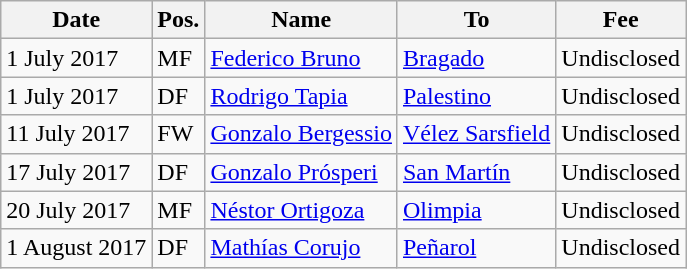<table class="wikitable">
<tr>
<th>Date</th>
<th>Pos.</th>
<th>Name</th>
<th>To</th>
<th>Fee</th>
</tr>
<tr>
<td>1 July 2017</td>
<td>MF</td>
<td> <a href='#'>Federico Bruno</a></td>
<td> <a href='#'>Bragado</a></td>
<td>Undisclosed</td>
</tr>
<tr>
<td>1 July 2017</td>
<td>DF</td>
<td> <a href='#'>Rodrigo Tapia</a></td>
<td> <a href='#'>Palestino</a></td>
<td>Undisclosed</td>
</tr>
<tr>
<td>11 July 2017</td>
<td>FW</td>
<td> <a href='#'>Gonzalo Bergessio</a></td>
<td> <a href='#'>Vélez Sarsfield</a></td>
<td>Undisclosed</td>
</tr>
<tr>
<td>17 July 2017</td>
<td>DF</td>
<td> <a href='#'>Gonzalo Prósperi</a></td>
<td> <a href='#'>San Martín</a></td>
<td>Undisclosed</td>
</tr>
<tr>
<td>20 July 2017</td>
<td>MF</td>
<td> <a href='#'>Néstor Ortigoza</a></td>
<td> <a href='#'>Olimpia</a></td>
<td>Undisclosed</td>
</tr>
<tr>
<td>1 August 2017</td>
<td>DF</td>
<td> <a href='#'>Mathías Corujo</a></td>
<td> <a href='#'>Peñarol</a></td>
<td>Undisclosed</td>
</tr>
</table>
